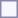<table style="border:1px solid #8888aa; background:#f7f8ff; padding:5px; font-size:95%; margin:0 12px 12px 0;">
</table>
